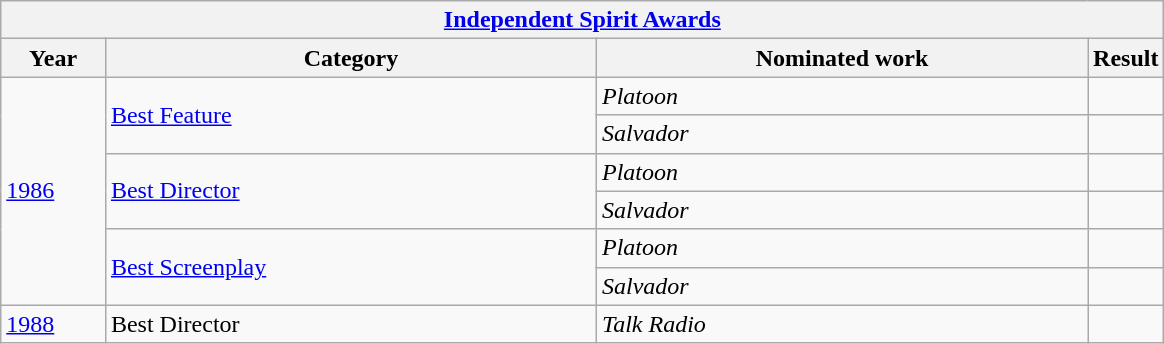<table class="wikitable">
<tr>
<th colspan=4><a href='#'>Independent Spirit Awards</a></th>
</tr>
<tr>
<th scope="col" style="width:9%;">Year</th>
<th scope="col" style="width:20em;">Category</th>
<th scope="col" style="width:20em;">Nominated work</th>
<th scope="col" style="width:2em;">Result</th>
</tr>
<tr>
<td rowspan="6"><a href='#'>1986</a></td>
<td rowspan="2"><a href='#'>Best Feature</a></td>
<td><em>Platoon</em></td>
<td></td>
</tr>
<tr>
<td><em>Salvador</em></td>
<td></td>
</tr>
<tr>
<td rowspan="2"><a href='#'>Best Director</a></td>
<td><em>Platoon</em></td>
<td></td>
</tr>
<tr>
<td><em>Salvador</em></td>
<td></td>
</tr>
<tr>
<td rowspan="2"><a href='#'>Best Screenplay</a></td>
<td><em>Platoon</em></td>
<td></td>
</tr>
<tr>
<td><em>Salvador</em></td>
<td></td>
</tr>
<tr>
<td rowspan="6"><a href='#'>1988</a></td>
<td rowspan="2">Best Director</td>
<td><em>Talk Radio</em></td>
<td></td>
</tr>
</table>
